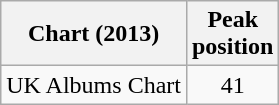<table class="wikitable sortable">
<tr>
<th>Chart (2013)</th>
<th>Peak<br>position</th>
</tr>
<tr>
<td align="left">UK Albums Chart</td>
<td style="text-align:center;">41</td>
</tr>
</table>
